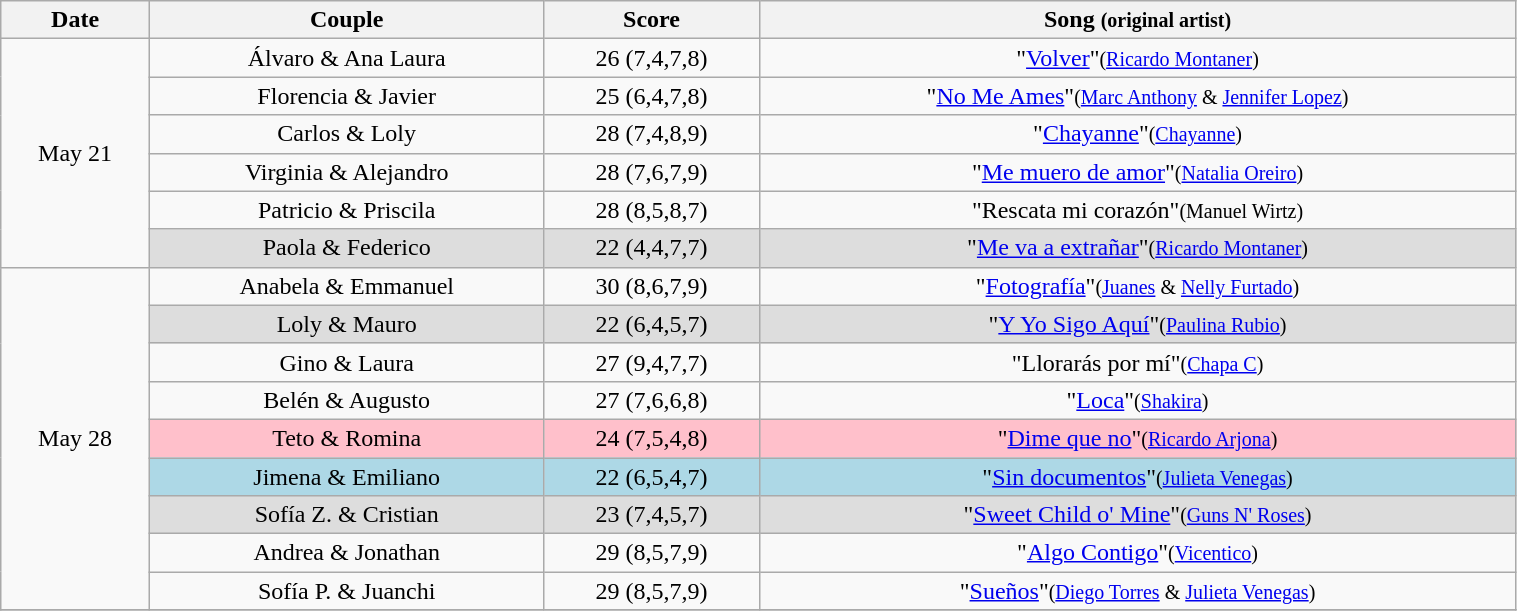<table class="wikitable" style="text-align:center;width:80%;">
<tr>
<th>Date</th>
<th>Couple</th>
<th>Score</th>
<th>Song <small>(original artist)</small></th>
</tr>
<tr>
<td rowspan="6">May 21</td>
<td>Álvaro & Ana Laura</td>
<td>26 (7,4,7,8)</td>
<td>"<a href='#'>Volver</a>"<small>(<a href='#'>Ricardo Montaner</a>)</small></td>
</tr>
<tr>
<td>Florencia & Javier</td>
<td>25 (6,4,7,8)</td>
<td>"<a href='#'>No Me Ames</a>"<small>(<a href='#'>Marc Anthony</a> & <a href='#'>Jennifer Lopez</a>)</small></td>
</tr>
<tr>
<td>Carlos & Loly</td>
<td>28 (7,4,8,9)</td>
<td>"<a href='#'>Chayanne</a>"<small>(<a href='#'>Chayanne</a>)</small></td>
</tr>
<tr>
<td>Virginia & Alejandro</td>
<td>28 (7,6,7,9)</td>
<td>"<a href='#'>Me muero de amor</a>"<small>(<a href='#'>Natalia Oreiro</a>)</small></td>
</tr>
<tr>
<td>Patricio & Priscila</td>
<td>28 (8,5,8,7)</td>
<td>"Rescata mi corazón"<small>(Manuel Wirtz)</small></td>
</tr>
<tr>
<td style="background:#ddd;">Paola & Federico</td>
<td style="background:#ddd;">22 (4,4,7,7)</td>
<td style="background:#ddd;">"<a href='#'>Me va a extrañar</a>"<small>(<a href='#'>Ricardo Montaner</a>)</small></td>
</tr>
<tr>
<td rowspan="9">May 28</td>
<td>Anabela & Emmanuel</td>
<td>30 (8,6,7,9)</td>
<td>"<a href='#'>Fotografía</a>"<small>(<a href='#'>Juanes</a> & <a href='#'>Nelly Furtado</a>)</small></td>
</tr>
<tr>
<td style="background:#ddd;">Loly & Mauro</td>
<td style="background:#ddd;">22 (6,4,5,7)</td>
<td style="background:#ddd;">"<a href='#'>Y Yo Sigo Aquí</a>"<small>(<a href='#'>Paulina Rubio</a>)</small></td>
</tr>
<tr>
<td>Gino & Laura</td>
<td>27 (9,4,7,7)</td>
<td>"Llorarás por mí"<small>(<a href='#'>Chapa C</a>)</small></td>
</tr>
<tr>
<td>Belén & Augusto</td>
<td>27 (7,6,6,8)</td>
<td>"<a href='#'>Loca</a>"<small>(<a href='#'>Shakira</a>)</small></td>
</tr>
<tr>
<td style="background:pink;">Teto & Romina</td>
<td style="background:pink;">24 (7,5,4,8)</td>
<td style="background:pink;">"<a href='#'>Dime que no</a>"<small>(<a href='#'>Ricardo Arjona</a>)</small></td>
</tr>
<tr>
<td style="background:lightblue;">Jimena & Emiliano</td>
<td style="background:lightblue;">22 (6,5,4,7)</td>
<td style="background:lightblue;">"<a href='#'>Sin documentos</a>"<small>(<a href='#'>Julieta Venegas</a>)</small></td>
</tr>
<tr>
<td style="background:#ddd;">Sofía Z. & Cristian</td>
<td style="background:#ddd;">23 (7,4,5,7)</td>
<td style="background:#ddd;">"<a href='#'>Sweet Child o' Mine</a>"<small>(<a href='#'>Guns N' Roses</a>)</small></td>
</tr>
<tr>
<td>Andrea & Jonathan</td>
<td>29 (8,5,7,9)</td>
<td>"<a href='#'>Algo Contigo</a>"<small>(<a href='#'>Vicentico</a>)</small></td>
</tr>
<tr>
<td>Sofía P. & Juanchi</td>
<td>29 (8,5,7,9)</td>
<td>"<a href='#'>Sueños</a>"<small>(<a href='#'>Diego Torres</a> & <a href='#'>Julieta Venegas</a>)</small></td>
</tr>
<tr>
</tr>
</table>
